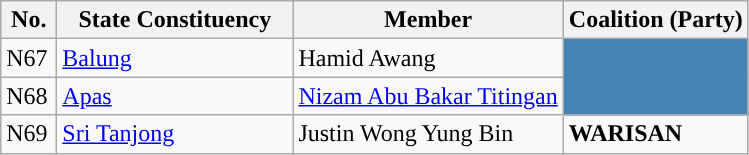<table class="wikitable sortable">
<tr>
<th width="30">No.</th>
<th width="150">State Constituency</th>
<th>Member</th>
<th>Coalition (Party)</th>
</tr>
<tr>
<td>N67</td>
<td><a href='#'>Balung</a></td>
<td>Hamid Awang</td>
<td rowspan=2 style="background-color: #4682B4;"></td>
</tr>
<tr>
<td>N68</td>
<td><a href='#'>Apas</a></td>
<td><a href='#'>Nizam Abu Bakar Titingan</a></td>
</tr>
<tr>
<td>N69</td>
<td><a href='#'>Sri Tanjong</a></td>
<td>Justin Wong Yung Bin</td>
<td><strong>WARISAN</strong></td>
</tr>
</table>
